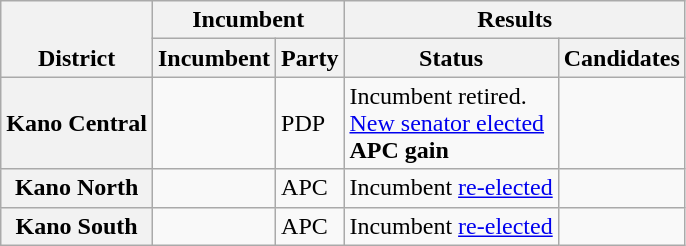<table class="wikitable sortable">
<tr valign=bottom>
<th rowspan=2>District</th>
<th colspan=2>Incumbent</th>
<th colspan=2>Results</th>
</tr>
<tr valign=bottom>
<th>Incumbent</th>
<th>Party</th>
<th>Status</th>
<th>Candidates</th>
</tr>
<tr>
<th>Kano Central</th>
<td></td>
<td>PDP</td>
<td>Incumbent retired.<br><a href='#'>New senator elected</a><br><strong>APC gain</strong></td>
<td nowrap></td>
</tr>
<tr>
<th>Kano North</th>
<td></td>
<td>APC</td>
<td>Incumbent <a href='#'>re-elected</a></td>
<td nowrap></td>
</tr>
<tr>
<th>Kano South</th>
<td></td>
<td>APC</td>
<td>Incumbent <a href='#'>re-elected</a></td>
<td nowrap></td>
</tr>
</table>
